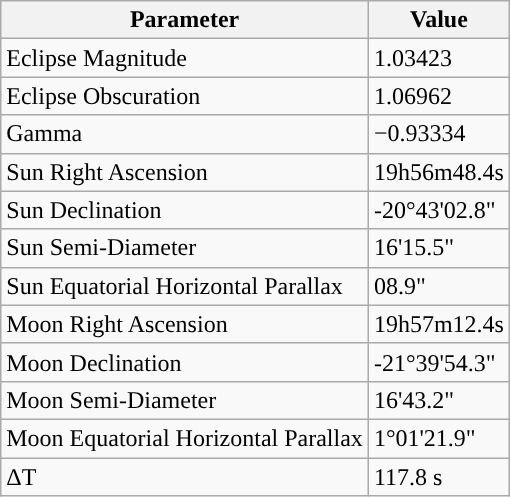<table class="wikitable">
<tr>
<th>Parameter</th>
<th>Value</th>
</tr>
<tr>
<td>Eclipse Magnitude</td>
<td>1.03423</td>
</tr>
<tr>
<td>Eclipse Obscuration</td>
<td>1.06962</td>
</tr>
<tr>
<td>Gamma</td>
<td>−0.93334</td>
</tr>
<tr>
<td>Sun Right Ascension</td>
<td>19h56m48.4s</td>
</tr>
<tr>
<td>Sun Declination</td>
<td>-20°43'02.8"</td>
</tr>
<tr>
<td>Sun Semi-Diameter</td>
<td>16'15.5"</td>
</tr>
<tr>
<td>Sun Equatorial Horizontal Parallax</td>
<td>08.9"</td>
</tr>
<tr>
<td>Moon Right Ascension</td>
<td>19h57m12.4s</td>
</tr>
<tr>
<td>Moon Declination</td>
<td>-21°39'54.3"</td>
</tr>
<tr>
<td>Moon Semi-Diameter</td>
<td>16'43.2"</td>
</tr>
<tr>
<td>Moon Equatorial Horizontal Parallax</td>
<td>1°01'21.9"</td>
</tr>
<tr>
<td>ΔT</td>
<td>117.8 s</td>
</tr>
</table>
